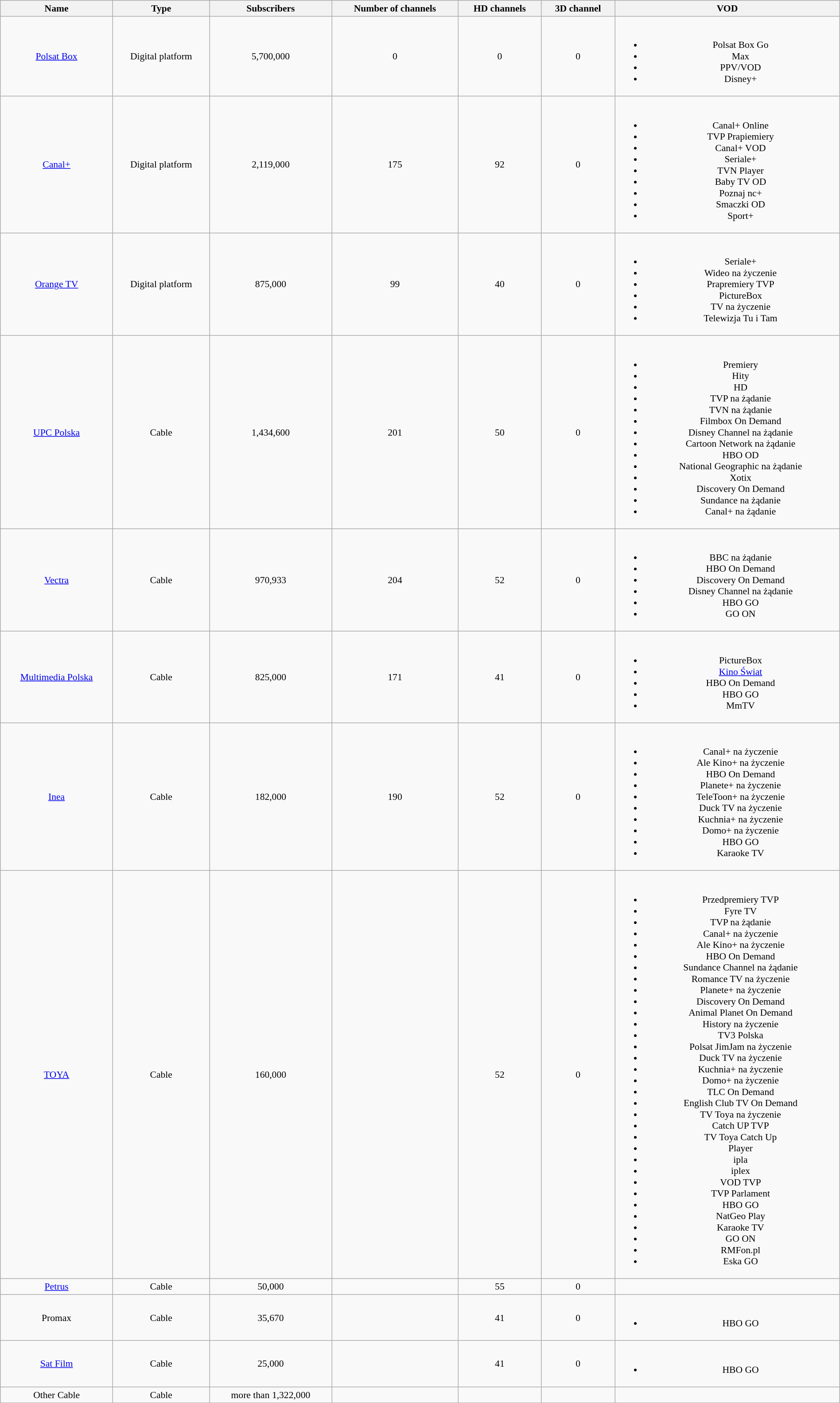<table class="wikitable sortable mw-collapsible" width="100%" style="text-align:center; font-size: 90%">
<tr>
<th>Name</th>
<th>Type</th>
<th>Subscribers</th>
<th>Number of channels</th>
<th>HD channels</th>
<th>3D channel</th>
<th>VOD</th>
</tr>
<tr>
<td><a href='#'>Polsat Box</a></td>
<td>Digital platform</td>
<td>5,700,000</td>
<td>0</td>
<td>0</td>
<td>0</td>
<td><br><ul><li>Polsat Box Go</li><li>Max</li><li>PPV/VOD</li><li>Disney+</li></ul></td>
</tr>
<tr>
<td><a href='#'>Canal+</a></td>
<td>Digital platform</td>
<td>2,119,000</td>
<td>175</td>
<td>92</td>
<td>0</td>
<td><br><ul><li>Canal+ Online</li><li>TVP Prapiemiery</li><li>Canal+ VOD</li><li>Seriale+</li><li>TVN Player</li><li>Baby TV OD</li><li>Poznaj nc+</li><li>Smaczki OD</li><li>Sport+</li></ul></td>
</tr>
<tr>
<td><a href='#'>Orange TV</a></td>
<td>Digital platform</td>
<td>875,000</td>
<td>99</td>
<td>40</td>
<td>0</td>
<td><br><ul><li>Seriale+</li><li>Wideo na życzenie</li><li>Prapremiery TVP</li><li>PictureBox</li><li>TV na życzenie</li><li>Telewizja Tu i Tam</li></ul></td>
</tr>
<tr>
<td><a href='#'>UPC Polska</a></td>
<td>Cable</td>
<td>1,434,600</td>
<td>201</td>
<td>50</td>
<td>0</td>
<td><br><ul><li>Premiery</li><li>Hity</li><li>HD</li><li>TVP na żądanie</li><li>TVN na żądanie</li><li>Filmbox On Demand</li><li>Disney Channel na żądanie</li><li>Cartoon Network na żądanie</li><li>HBO OD</li><li>National Geographic na żądanie</li><li>Xotix</li><li>Discovery On Demand</li><li>Sundance na żądanie</li><li>Canal+ na żądanie</li></ul></td>
</tr>
<tr>
<td><a href='#'>Vectra</a></td>
<td>Cable</td>
<td>970,933</td>
<td>204</td>
<td>52</td>
<td>0</td>
<td><br><ul><li>BBC na żądanie</li><li>HBO On Demand</li><li>Discovery On Demand</li><li>Disney Channel na żądanie</li><li>HBO GO</li><li>GO ON</li></ul></td>
</tr>
<tr>
<td><a href='#'>Multimedia Polska</a></td>
<td>Cable</td>
<td>825,000</td>
<td>171</td>
<td>41</td>
<td>0</td>
<td><br><ul><li>PictureBox</li><li><a href='#'>Kino Świat</a></li><li>HBO On Demand</li><li>HBO GO</li><li>MmTV</li></ul></td>
</tr>
<tr>
<td><a href='#'>Inea</a></td>
<td>Cable</td>
<td>182,000</td>
<td>190</td>
<td>52</td>
<td>0</td>
<td><br><ul><li>Canal+ na życzenie</li><li>Ale Kino+ na życzenie</li><li>HBO On Demand</li><li>Planete+ na życzenie</li><li>TeleToon+ na życzenie</li><li>Duck TV na życzenie</li><li>Kuchnia+ na życzenie</li><li>Domo+ na życzenie</li><li>HBO GO</li><li>Karaoke TV</li></ul></td>
</tr>
<tr>
<td><a href='#'>TOYA</a></td>
<td>Cable</td>
<td>160,000</td>
<td></td>
<td>52</td>
<td>0</td>
<td><br><ul><li>Przedpremiery TVP</li><li>Fyre TV</li><li>TVP na żądanie</li><li>Canal+ na życzenie</li><li>Ale Kino+ na życzenie</li><li>HBO On Demand</li><li>Sundance Channel na żądanie</li><li>Romance TV na życzenie</li><li>Planete+ na życzenie</li><li>Discovery On Demand</li><li>Animal Planet On Demand</li><li>History na życzenie</li><li>TV3 Polska</li><li>Polsat JimJam na życzenie</li><li>Duck TV na życzenie</li><li>Kuchnia+ na życzenie</li><li>Domo+ na życzenie</li><li>TLC On Demand</li><li>English Club TV On Demand</li><li>TV Toya na życzenie</li><li>Catch UP TVP</li><li>TV Toya Catch Up</li><li>Player</li><li>ipla</li><li>iplex</li><li>VOD TVP</li><li>TVP Parlament</li><li>HBO GO</li><li>NatGeo Play</li><li>Karaoke TV</li><li>GO ON</li><li>RMFon.pl</li><li>Eska GO</li></ul></td>
</tr>
<tr>
<td><a href='#'>Petrus</a></td>
<td>Cable</td>
<td>50,000</td>
<td></td>
<td>55</td>
<td>0</td>
<td></td>
</tr>
<tr>
<td>Promax</td>
<td>Cable</td>
<td>35,670</td>
<td></td>
<td>41</td>
<td>0</td>
<td><br><ul><li>HBO GO</li></ul></td>
</tr>
<tr>
<td><a href='#'>Sat Film</a></td>
<td>Cable</td>
<td>25,000</td>
<td></td>
<td>41</td>
<td>0</td>
<td><br><ul><li>HBO GO</li></ul></td>
</tr>
<tr>
<td>Other Cable</td>
<td>Cable</td>
<td>more than 1,322,000</td>
<td></td>
<td></td>
<td></td>
<td></td>
</tr>
</table>
